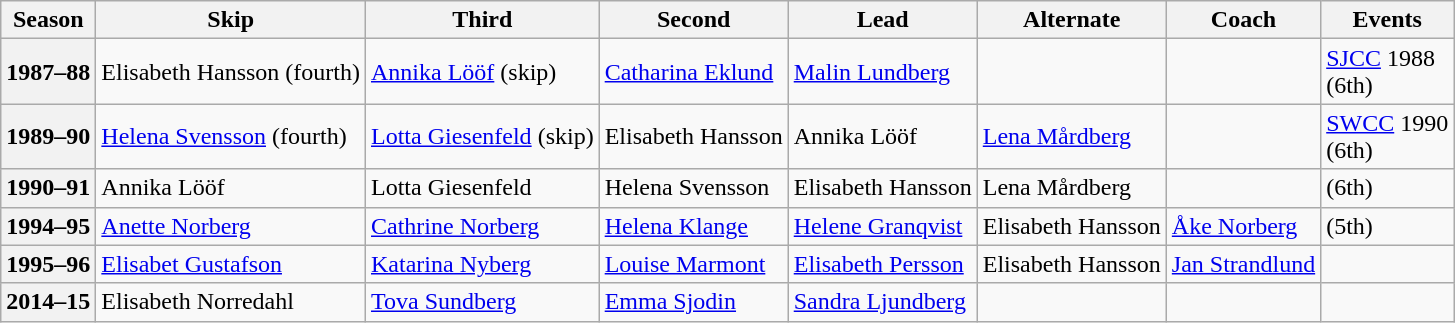<table class="wikitable">
<tr>
<th scope="col">Season</th>
<th scope="col">Skip</th>
<th scope="col">Third</th>
<th scope="col">Second</th>
<th scope="col">Lead</th>
<th scope="col">Alternate</th>
<th scope="col">Coach</th>
<th scope="col">Events</th>
</tr>
<tr>
<th scope="row">1987–88</th>
<td>Elisabeth Hansson (fourth)</td>
<td><a href='#'>Annika Lööf</a> (skip)</td>
<td><a href='#'>Catharina Eklund</a></td>
<td><a href='#'>Malin Lundberg</a></td>
<td></td>
<td></td>
<td><a href='#'>SJCC</a> 1988 <br> (6th)</td>
</tr>
<tr>
<th scope="row">1989–90</th>
<td><a href='#'>Helena Svensson</a> (fourth)</td>
<td><a href='#'>Lotta Giesenfeld</a> (skip)</td>
<td>Elisabeth Hansson</td>
<td>Annika Lööf</td>
<td><a href='#'>Lena Mårdberg</a></td>
<td></td>
<td><a href='#'>SWCC</a> 1990 <br> (6th)</td>
</tr>
<tr>
<th scope="row">1990–91</th>
<td>Annika Lööf</td>
<td>Lotta Giesenfeld</td>
<td>Helena Svensson</td>
<td>Elisabeth Hansson</td>
<td>Lena Mårdberg</td>
<td></td>
<td> (6th)</td>
</tr>
<tr>
<th scope="row">1994–95</th>
<td><a href='#'>Anette Norberg</a></td>
<td><a href='#'>Cathrine Norberg</a></td>
<td><a href='#'>Helena Klange</a></td>
<td><a href='#'>Helene Granqvist</a></td>
<td>Elisabeth Hansson</td>
<td><a href='#'>Åke Norberg</a></td>
<td> (5th)</td>
</tr>
<tr>
<th scope="row">1995–96</th>
<td><a href='#'>Elisabet Gustafson</a></td>
<td><a href='#'>Katarina Nyberg</a></td>
<td><a href='#'>Louise Marmont</a></td>
<td><a href='#'>Elisabeth Persson</a></td>
<td>Elisabeth Hansson</td>
<td><a href='#'>Jan Strandlund</a></td>
<td> </td>
</tr>
<tr>
<th scope="row">2014–15</th>
<td>Elisabeth Norredahl</td>
<td><a href='#'>Tova Sundberg</a></td>
<td><a href='#'>Emma Sjodin</a></td>
<td><a href='#'>Sandra Ljundberg</a></td>
<td></td>
<td></td>
<td></td>
</tr>
</table>
